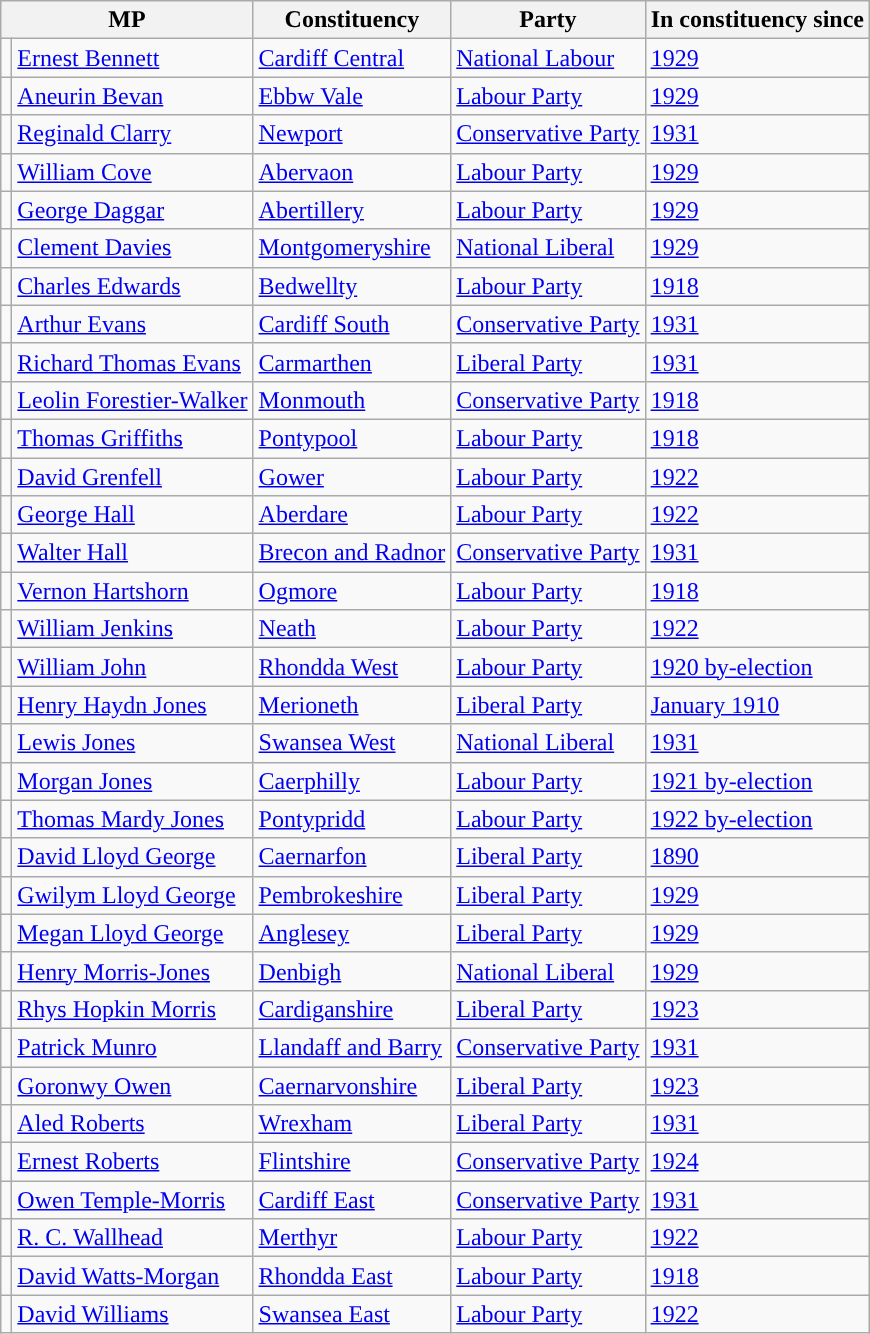<table class="wikitable sortable">
<tr>
<th colspan="2">MP</th>
<th>Constituency</th>
<th>Party</th>
<th>In constituency since</th>
</tr>
<tr>
<td style="color:inherit;background-color: "></td>
<td><a href='#'>Ernest Bennett</a></td>
<td><a href='#'>Cardiff Central</a></td>
<td><a href='#'>National Labour</a></td>
<td><a href='#'>1929</a></td>
</tr>
<tr>
<td style="color:inherit;background-color: "></td>
<td><a href='#'>Aneurin Bevan</a></td>
<td><a href='#'>Ebbw Vale</a></td>
<td><a href='#'>Labour Party</a></td>
<td><a href='#'>1929</a></td>
</tr>
<tr>
<td style="color:inherit;background-color: "></td>
<td><a href='#'>Reginald Clarry</a></td>
<td><a href='#'>Newport</a></td>
<td><a href='#'>Conservative Party</a></td>
<td><a href='#'>1931</a></td>
</tr>
<tr>
<td style="color:inherit;background-color: "></td>
<td><a href='#'>William Cove</a></td>
<td><a href='#'>Abervaon</a></td>
<td><a href='#'>Labour Party</a></td>
<td><a href='#'>1929</a></td>
</tr>
<tr>
<td style="color:inherit;background-color: "></td>
<td><a href='#'>George Daggar</a></td>
<td><a href='#'>Abertillery</a></td>
<td><a href='#'>Labour Party</a></td>
<td><a href='#'>1929</a></td>
</tr>
<tr>
<td style="color:inherit;background-color: "></td>
<td><a href='#'>Clement Davies</a></td>
<td><a href='#'>Montgomeryshire</a></td>
<td><a href='#'>National Liberal</a></td>
<td><a href='#'>1929</a></td>
</tr>
<tr>
<td style="color:inherit;background-color: "></td>
<td><a href='#'>Charles Edwards</a></td>
<td><a href='#'>Bedwellty</a></td>
<td><a href='#'>Labour Party</a></td>
<td><a href='#'>1918</a></td>
</tr>
<tr>
<td style="color:inherit;background-color: "></td>
<td><a href='#'>Arthur Evans</a></td>
<td><a href='#'>Cardiff South</a></td>
<td><a href='#'>Conservative Party</a></td>
<td><a href='#'>1931</a></td>
</tr>
<tr>
<td style="color:inherit;background-color: "></td>
<td><a href='#'>Richard Thomas Evans</a></td>
<td><a href='#'>Carmarthen</a></td>
<td><a href='#'>Liberal Party</a></td>
<td><a href='#'>1931</a></td>
</tr>
<tr>
<td style="color:inherit;background-color: "></td>
<td><a href='#'>Leolin Forestier-Walker</a></td>
<td><a href='#'>Monmouth</a></td>
<td><a href='#'>Conservative Party</a></td>
<td><a href='#'>1918</a></td>
</tr>
<tr>
<td style="color:inherit;background-color: "></td>
<td><a href='#'>Thomas Griffiths</a></td>
<td><a href='#'>Pontypool</a></td>
<td><a href='#'>Labour Party</a></td>
<td><a href='#'>1918</a></td>
</tr>
<tr>
<td style="color:inherit;background-color: "></td>
<td><a href='#'>David Grenfell</a></td>
<td><a href='#'>Gower</a></td>
<td><a href='#'>Labour Party</a></td>
<td><a href='#'>1922</a></td>
</tr>
<tr>
<td style="color:inherit;background-color: "></td>
<td><a href='#'>George Hall</a></td>
<td><a href='#'>Aberdare</a></td>
<td><a href='#'>Labour Party</a></td>
<td><a href='#'>1922</a></td>
</tr>
<tr>
<td style="color:inherit;background-color: "></td>
<td><a href='#'>Walter Hall</a></td>
<td><a href='#'>Brecon and Radnor</a></td>
<td><a href='#'>Conservative Party</a></td>
<td><a href='#'>1931</a></td>
</tr>
<tr>
<td style="color:inherit;background-color: "></td>
<td><a href='#'>Vernon Hartshorn</a></td>
<td><a href='#'>Ogmore</a></td>
<td><a href='#'>Labour Party</a></td>
<td><a href='#'>1918</a></td>
</tr>
<tr>
<td style="color:inherit;background-color: "></td>
<td><a href='#'>William Jenkins</a></td>
<td><a href='#'>Neath</a></td>
<td><a href='#'>Labour Party</a></td>
<td><a href='#'>1922</a></td>
</tr>
<tr>
<td style="color:inherit;background-color: "></td>
<td><a href='#'>William John</a></td>
<td><a href='#'>Rhondda West</a></td>
<td><a href='#'>Labour Party</a></td>
<td><a href='#'>1920 by-election</a></td>
</tr>
<tr>
<td style="color:inherit;background-color: "></td>
<td><a href='#'>Henry Haydn Jones</a></td>
<td><a href='#'>Merioneth</a></td>
<td><a href='#'>Liberal Party</a></td>
<td><a href='#'>January 1910</a></td>
</tr>
<tr>
<td style="color:inherit;background-color: "></td>
<td><a href='#'>Lewis Jones</a></td>
<td><a href='#'>Swansea West</a></td>
<td><a href='#'>National Liberal</a></td>
<td><a href='#'>1931</a></td>
</tr>
<tr>
<td style="color:inherit;background-color: "></td>
<td><a href='#'>Morgan Jones</a></td>
<td><a href='#'>Caerphilly</a></td>
<td><a href='#'>Labour Party</a></td>
<td><a href='#'>1921 by-election</a></td>
</tr>
<tr>
<td style="color:inherit;background-color: "></td>
<td><a href='#'>Thomas Mardy Jones</a></td>
<td><a href='#'>Pontypridd</a></td>
<td><a href='#'>Labour Party</a></td>
<td><a href='#'>1922 by-election</a></td>
</tr>
<tr>
<td style="color:inherit;background-color: "></td>
<td><a href='#'>David Lloyd George</a></td>
<td><a href='#'>Caernarfon</a></td>
<td><a href='#'>Liberal Party</a></td>
<td><a href='#'>1890</a></td>
</tr>
<tr>
<td style="color:inherit;background-color: "></td>
<td><a href='#'>Gwilym Lloyd George</a></td>
<td><a href='#'>Pembrokeshire</a></td>
<td><a href='#'>Liberal Party</a></td>
<td><a href='#'>1929</a></td>
</tr>
<tr>
<td style="color:inherit;background-color: "></td>
<td><a href='#'>Megan Lloyd George</a></td>
<td><a href='#'>Anglesey</a></td>
<td><a href='#'>Liberal Party</a></td>
<td><a href='#'>1929</a></td>
</tr>
<tr>
<td style="color:inherit;background-color: "></td>
<td><a href='#'>Henry Morris-Jones</a></td>
<td><a href='#'>Denbigh</a></td>
<td><a href='#'>National Liberal</a></td>
<td><a href='#'>1929</a></td>
</tr>
<tr>
<td style="color:inherit;background-color: "></td>
<td><a href='#'>Rhys Hopkin Morris</a></td>
<td><a href='#'>Cardiganshire</a></td>
<td><a href='#'>Liberal Party</a></td>
<td><a href='#'>1923</a></td>
</tr>
<tr>
<td style="color:inherit;background-color: "></td>
<td><a href='#'>Patrick Munro</a></td>
<td><a href='#'>Llandaff and Barry</a></td>
<td><a href='#'>Conservative Party</a></td>
<td><a href='#'>1931</a></td>
</tr>
<tr>
<td style="color:inherit;background-color: "></td>
<td><a href='#'>Goronwy Owen</a></td>
<td><a href='#'>Caernarvonshire</a></td>
<td><a href='#'>Liberal Party</a></td>
<td><a href='#'>1923</a></td>
</tr>
<tr>
<td style="color:inherit;background-color: "></td>
<td><a href='#'>Aled Roberts</a></td>
<td><a href='#'>Wrexham</a></td>
<td><a href='#'>Liberal Party</a></td>
<td><a href='#'>1931</a></td>
</tr>
<tr>
<td style="color:inherit;background-color: "></td>
<td><a href='#'>Ernest Roberts</a></td>
<td><a href='#'>Flintshire</a></td>
<td><a href='#'>Conservative Party</a></td>
<td><a href='#'>1924</a></td>
</tr>
<tr>
<td style="color:inherit;background-color: "></td>
<td><a href='#'>Owen Temple-Morris</a></td>
<td><a href='#'>Cardiff East</a></td>
<td><a href='#'>Conservative Party</a></td>
<td><a href='#'>1931</a></td>
</tr>
<tr>
<td style="color:inherit;background-color: "></td>
<td><a href='#'>R. C. Wallhead</a></td>
<td><a href='#'>Merthyr</a></td>
<td><a href='#'>Labour Party</a></td>
<td><a href='#'>1922</a></td>
</tr>
<tr>
<td style="color:inherit;background-color: "></td>
<td><a href='#'>David Watts-Morgan</a></td>
<td><a href='#'>Rhondda East</a></td>
<td><a href='#'>Labour Party</a></td>
<td><a href='#'>1918</a></td>
</tr>
<tr>
<td style="color:inherit;background-color: "></td>
<td><a href='#'>David Williams</a></td>
<td><a href='#'>Swansea East</a></td>
<td><a href='#'>Labour Party</a></td>
<td><a href='#'>1922</a></td>
</tr>
</table>
